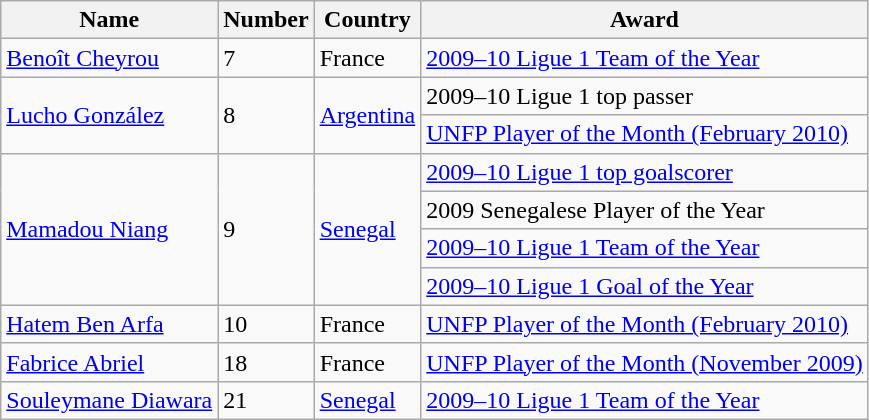<table class="wikitable" border="1">
<tr>
<th>Name</th>
<th>Number</th>
<th>Country</th>
<th>Award</th>
</tr>
<tr>
<td><a href='#'>Benoît Cheyrou</a></td>
<td>7</td>
<td> France</td>
<td><a href='#'>2009–10 Ligue 1 Team of the Year</a></td>
</tr>
<tr>
<td rowspan=2><a href='#'>Lucho González</a></td>
<td rowspan=2>8</td>
<td rowspan=2> <a href='#'>Argentina</a></td>
<td>2009–10 Ligue 1 top passer</td>
</tr>
<tr>
<td><a href='#'>UNFP Player of the Month (February 2010)</a></td>
</tr>
<tr>
<td rowspan=4><a href='#'>Mamadou Niang</a></td>
<td rowspan=4>9</td>
<td rowspan=4> <a href='#'>Senegal</a></td>
<td><a href='#'>2009–10 Ligue 1 top goalscorer</a></td>
</tr>
<tr>
<td>2009 Senegalese Player of the Year</td>
</tr>
<tr>
<td><a href='#'>2009–10 Ligue 1 Team of the Year</a></td>
</tr>
<tr>
<td><a href='#'>2009–10 Ligue 1 Goal of the Year</a></td>
</tr>
<tr>
<td><a href='#'>Hatem Ben Arfa</a></td>
<td>10</td>
<td> France</td>
<td><a href='#'>UNFP Player of the Month (February 2010)</a></td>
</tr>
<tr>
<td><a href='#'>Fabrice Abriel</a></td>
<td>18</td>
<td> France</td>
<td><a href='#'>UNFP Player of the Month (November 2009)</a></td>
</tr>
<tr>
<td><a href='#'>Souleymane Diawara</a></td>
<td>21</td>
<td> <a href='#'>Senegal</a></td>
<td><a href='#'>2009–10 Ligue 1 Team of the Year</a></td>
</tr>
</table>
